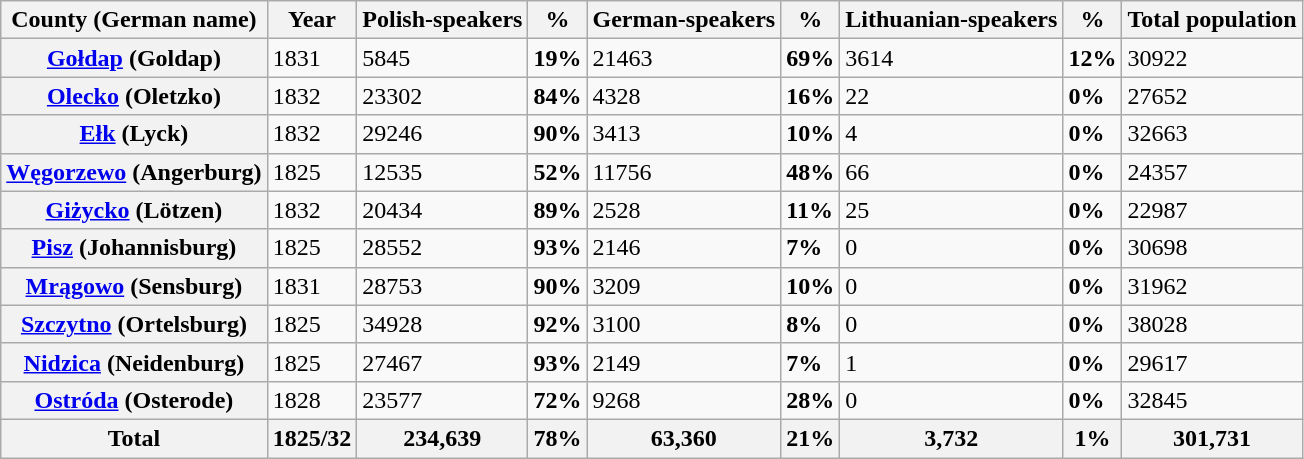<table class="wikitable sortable">
<tr>
<th>County (German name)</th>
<th>Year</th>
<th>Polish-speakers</th>
<th><strong>%</strong></th>
<th>German-speakers</th>
<th><strong>%</strong></th>
<th>Lithuanian-speakers</th>
<th><strong>%</strong></th>
<th>Total population</th>
</tr>
<tr>
<th><a href='#'>Gołdap</a> (Goldap)</th>
<td>1831</td>
<td>5845</td>
<td><strong>19%</strong></td>
<td>21463</td>
<td><strong>69%</strong></td>
<td>3614</td>
<td><strong>12%</strong></td>
<td>30922</td>
</tr>
<tr>
<th><a href='#'>Olecko</a> (Oletzko)</th>
<td>1832</td>
<td>23302</td>
<td><strong>84%</strong></td>
<td>4328</td>
<td><strong>16%</strong></td>
<td>22</td>
<td><strong>0%</strong></td>
<td>27652</td>
</tr>
<tr>
<th><a href='#'>Ełk</a> (Lyck)</th>
<td>1832</td>
<td>29246</td>
<td><strong>90%</strong></td>
<td>3413</td>
<td><strong>10%</strong></td>
<td>4</td>
<td><strong>0%</strong></td>
<td>32663</td>
</tr>
<tr>
<th><a href='#'>Węgorzewo</a> (Angerburg)</th>
<td>1825</td>
<td>12535</td>
<td><strong>52%</strong></td>
<td>11756</td>
<td><strong>48%</strong></td>
<td>66</td>
<td><strong>0%</strong></td>
<td>24357</td>
</tr>
<tr>
<th><a href='#'>Giżycko</a> (Lötzen)</th>
<td>1832</td>
<td>20434</td>
<td><strong>89%</strong></td>
<td>2528</td>
<td><strong>11%</strong></td>
<td>25</td>
<td><strong>0%</strong></td>
<td>22987</td>
</tr>
<tr>
<th><a href='#'>Pisz</a> (Johannisburg)</th>
<td>1825</td>
<td>28552</td>
<td><strong>93%</strong></td>
<td>2146</td>
<td><strong>7%</strong></td>
<td>0</td>
<td><strong>0%</strong></td>
<td>30698</td>
</tr>
<tr>
<th><a href='#'>Mrągowo</a> (Sensburg)</th>
<td>1831</td>
<td>28753</td>
<td><strong>90%</strong></td>
<td>3209</td>
<td><strong>10%</strong></td>
<td>0</td>
<td><strong>0%</strong></td>
<td>31962</td>
</tr>
<tr>
<th><a href='#'>Szczytno</a> (Ortelsburg)</th>
<td>1825</td>
<td>34928</td>
<td><strong>92%</strong></td>
<td>3100</td>
<td><strong>8%</strong></td>
<td>0</td>
<td><strong>0%</strong></td>
<td>38028</td>
</tr>
<tr>
<th><a href='#'>Nidzica</a> (Neidenburg)</th>
<td>1825</td>
<td>27467</td>
<td><strong>93%</strong></td>
<td>2149</td>
<td><strong>7%</strong></td>
<td>1</td>
<td><strong>0%</strong></td>
<td>29617</td>
</tr>
<tr>
<th><a href='#'>Ostróda</a> (Osterode)</th>
<td>1828</td>
<td>23577</td>
<td><strong>72%</strong></td>
<td>9268</td>
<td><strong>28%</strong></td>
<td>0</td>
<td><strong>0%</strong></td>
<td>32845</td>
</tr>
<tr>
<th>Total</th>
<th>1825/32</th>
<th>234,639</th>
<th>78%</th>
<th>63,360</th>
<th>21%</th>
<th>3,732</th>
<th>1%</th>
<th>301,731</th>
</tr>
</table>
